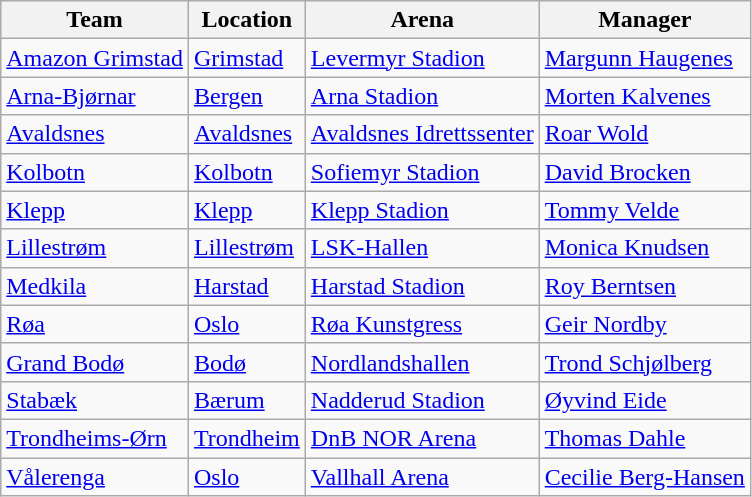<table class="wikitable sortable" border="1">
<tr>
<th>Team</th>
<th>Location</th>
<th>Arena</th>
<th>Manager</th>
</tr>
<tr>
<td><a href='#'>Amazon Grimstad</a></td>
<td><a href='#'>Grimstad</a></td>
<td><a href='#'>Levermyr Stadion</a></td>
<td><a href='#'>Margunn Haugenes</a></td>
</tr>
<tr>
<td><a href='#'>Arna-Bjørnar</a></td>
<td><a href='#'>Bergen</a></td>
<td><a href='#'>Arna Stadion</a></td>
<td><a href='#'>Morten Kalvenes</a></td>
</tr>
<tr>
<td><a href='#'>Avaldsnes</a></td>
<td><a href='#'>Avaldsnes</a></td>
<td><a href='#'>Avaldsnes Idrettssenter</a></td>
<td><a href='#'>Roar Wold</a></td>
</tr>
<tr>
<td><a href='#'>Kolbotn</a></td>
<td><a href='#'>Kolbotn</a></td>
<td><a href='#'>Sofiemyr Stadion</a></td>
<td><a href='#'>David Brocken</a></td>
</tr>
<tr>
<td><a href='#'>Klepp</a></td>
<td><a href='#'>Klepp</a></td>
<td><a href='#'>Klepp Stadion</a></td>
<td><a href='#'>Tommy Velde</a></td>
</tr>
<tr>
<td><a href='#'>Lillestrøm</a></td>
<td><a href='#'>Lillestrøm</a></td>
<td><a href='#'>LSK-Hallen</a></td>
<td><a href='#'>Monica Knudsen</a></td>
</tr>
<tr>
<td><a href='#'>Medkila</a></td>
<td><a href='#'>Harstad</a></td>
<td><a href='#'>Harstad Stadion</a></td>
<td><a href='#'>Roy Berntsen</a></td>
</tr>
<tr>
<td><a href='#'>Røa</a></td>
<td><a href='#'>Oslo</a></td>
<td><a href='#'>Røa Kunstgress</a></td>
<td><a href='#'>Geir Nordby</a></td>
</tr>
<tr>
<td><a href='#'>Grand Bodø</a></td>
<td><a href='#'>Bodø</a></td>
<td><a href='#'>Nordlandshallen</a></td>
<td><a href='#'>Trond Schjølberg</a></td>
</tr>
<tr>
<td><a href='#'>Stabæk</a></td>
<td><a href='#'>Bærum</a></td>
<td><a href='#'>Nadderud Stadion</a></td>
<td><a href='#'>Øyvind Eide</a></td>
</tr>
<tr>
<td><a href='#'>Trondheims-Ørn</a></td>
<td><a href='#'>Trondheim</a></td>
<td><a href='#'>DnB NOR Arena</a></td>
<td><a href='#'>Thomas Dahle</a></td>
</tr>
<tr>
<td><a href='#'>Vålerenga</a></td>
<td><a href='#'>Oslo</a></td>
<td><a href='#'>Vallhall Arena</a></td>
<td><a href='#'>Cecilie Berg-Hansen</a></td>
</tr>
</table>
